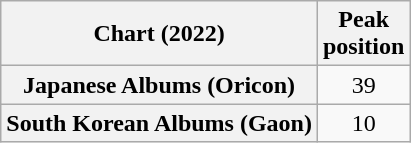<table class="wikitable sortable plainrowheaders" style="text-align:center">
<tr>
<th scope="col">Chart (2022)</th>
<th scope="col">Peak<br>position</th>
</tr>
<tr>
<th scope="row">Japanese Albums (Oricon)</th>
<td>39</td>
</tr>
<tr>
<th scope="row">South Korean Albums (Gaon)</th>
<td>10</td>
</tr>
</table>
